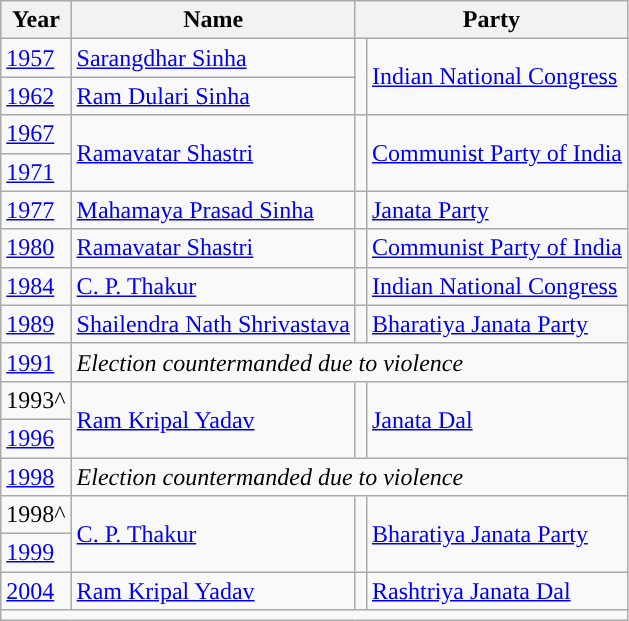<table class="wikitable">
<tr>
<th>Year</th>
<th>Name</th>
<th colspan="2">Party</th>
</tr>
<tr>
<td><a href='#'>1957</a></td>
<td><a href='#'>Sarangdhar Sinha</a></td>
<td rowspan="2" style="background-color: "></td>
<td rowspan="2"><a href='#'>Indian National Congress</a></td>
</tr>
<tr>
<td><a href='#'>1962</a></td>
<td><a href='#'>Ram Dulari Sinha</a></td>
</tr>
<tr>
<td><a href='#'>1967</a></td>
<td rowspan="2"><a href='#'>Ramavatar Shastri</a></td>
<td rowspan="2" style="background-color: "></td>
<td rowspan="2"><a href='#'>Communist Party of India</a></td>
</tr>
<tr>
<td><a href='#'>1971</a></td>
</tr>
<tr>
<td><a href='#'>1977</a></td>
<td><a href='#'>Mahamaya Prasad Sinha</a></td>
<td style="background-color: "></td>
<td><a href='#'>Janata Party</a></td>
</tr>
<tr>
<td><a href='#'>1980</a></td>
<td><a href='#'>Ramavatar Shastri</a></td>
<td style="background-color: "></td>
<td><a href='#'>Communist Party of India</a></td>
</tr>
<tr>
<td><a href='#'>1984</a></td>
<td><a href='#'>C. P. Thakur</a></td>
<td style="background-color: "></td>
<td><a href='#'>Indian National Congress</a></td>
</tr>
<tr>
<td><a href='#'>1989</a></td>
<td><a href='#'>Shailendra Nath Shrivastava</a></td>
<td style="background-color: "></td>
<td><a href='#'>Bharatiya Janata Party</a></td>
</tr>
<tr>
<td><a href='#'>1991</a></td>
<td colspan="3"><em>Election countermanded due to violence</em></td>
</tr>
<tr>
<td>1993^</td>
<td rowspan="2"><a href='#'>Ram Kripal Yadav</a></td>
<td rowspan="2" style="background-color: "></td>
<td rowspan="2"><a href='#'>Janata Dal</a></td>
</tr>
<tr>
<td><a href='#'>1996</a></td>
</tr>
<tr>
<td><a href='#'>1998</a></td>
<td colspan="3"><em>Election countermanded due to violence</em></td>
</tr>
<tr>
<td>1998^</td>
<td rowspan="2"><a href='#'>C. P. Thakur</a></td>
<td rowspan="2" style="background-color: "></td>
<td rowspan="2"><a href='#'>Bharatiya Janata Party</a></td>
</tr>
<tr>
<td><a href='#'>1999</a></td>
</tr>
<tr>
<td><a href='#'>2004</a></td>
<td><a href='#'>Ram Kripal Yadav</a></td>
<td style="background-color: "></td>
<td><a href='#'>Rashtriya Janata Dal</a></td>
</tr>
<tr>
<td colspan="4"></td>
</tr>
</table>
